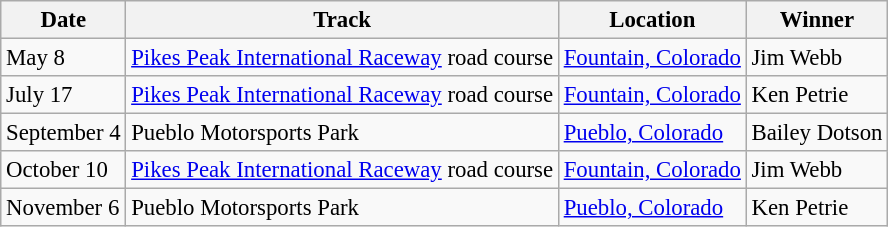<table class="wikitable" style="font-size: 95%;">
<tr>
<th>Date</th>
<th>Track</th>
<th>Location</th>
<th>Winner</th>
</tr>
<tr>
<td>May 8</td>
<td><a href='#'>Pikes Peak International Raceway</a> road course</td>
<td><a href='#'>Fountain, Colorado</a></td>
<td>Jim Webb</td>
</tr>
<tr>
<td>July 17</td>
<td><a href='#'>Pikes Peak International Raceway</a> road course</td>
<td><a href='#'>Fountain, Colorado</a></td>
<td>Ken Petrie</td>
</tr>
<tr>
<td>September 4</td>
<td>Pueblo Motorsports Park</td>
<td><a href='#'>Pueblo, Colorado</a></td>
<td>Bailey Dotson</td>
</tr>
<tr>
<td>October 10</td>
<td><a href='#'>Pikes Peak International Raceway</a> road course</td>
<td><a href='#'>Fountain, Colorado</a></td>
<td>Jim Webb</td>
</tr>
<tr>
<td>November 6</td>
<td>Pueblo Motorsports Park</td>
<td><a href='#'>Pueblo, Colorado</a></td>
<td>Ken Petrie</td>
</tr>
</table>
